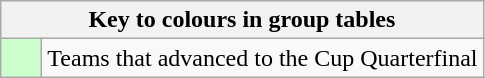<table class="wikitable" style="text-align: center;">
<tr>
<th colspan=2>Key to colours in group tables</th>
</tr>
<tr>
<td style="background:#cfc; width:20px;"></td>
<td align=left>Teams that advanced to the Cup Quarterfinal</td>
</tr>
</table>
